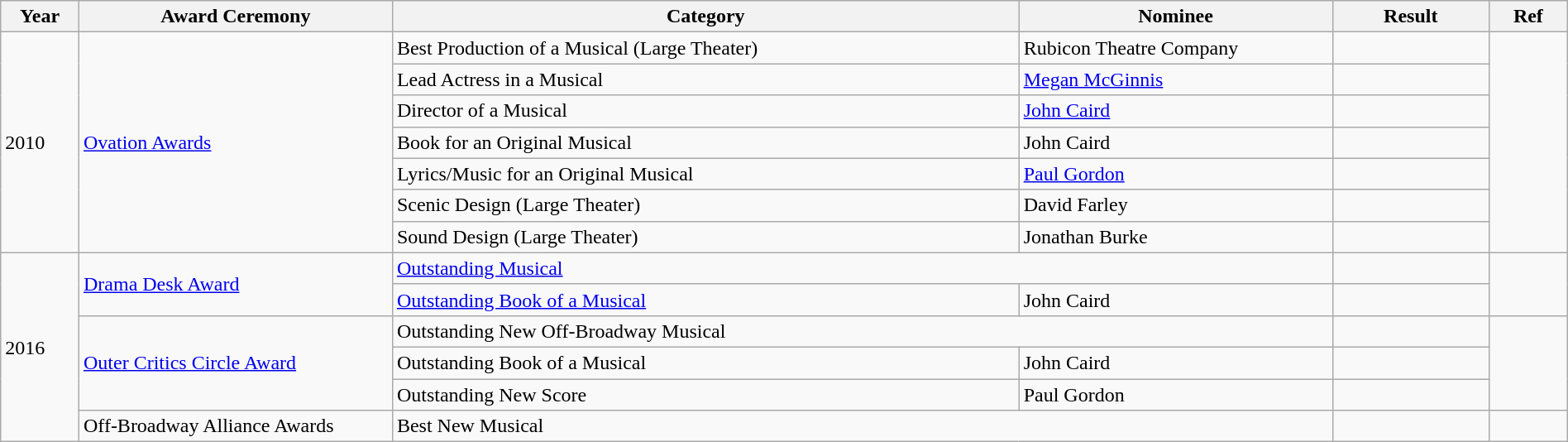<table class="wikitable" width="100%">
<tr>
<th width="5%">Year</th>
<th width="20%">Award Ceremony</th>
<th width="40%">Category</th>
<th width="20%">Nominee</th>
<th width="10%">Result</th>
<th width="5%">Ref</th>
</tr>
<tr>
<td rowspan="7">2010</td>
<td rowspan="7"><a href='#'>Ovation Awards</a></td>
<td>Best Production of a Musical (Large Theater)</td>
<td>Rubicon Theatre Company</td>
<td></td>
<td rowspan="7"></td>
</tr>
<tr>
<td>Lead Actress in a Musical</td>
<td><a href='#'>Megan McGinnis</a></td>
<td></td>
</tr>
<tr>
<td>Director of a Musical</td>
<td><a href='#'>John Caird</a></td>
<td></td>
</tr>
<tr>
<td>Book for an Original Musical</td>
<td>John Caird</td>
<td></td>
</tr>
<tr>
<td>Lyrics/Music for an Original Musical</td>
<td><a href='#'>Paul Gordon</a></td>
<td></td>
</tr>
<tr>
<td>Scenic Design (Large Theater)</td>
<td>David Farley</td>
<td></td>
</tr>
<tr>
<td>Sound Design (Large Theater)</td>
<td>Jonathan Burke</td>
<td></td>
</tr>
<tr>
<td rowspan="6">2016</td>
<td rowspan="2"><a href='#'>Drama Desk Award</a></td>
<td colspan="2"><a href='#'>Outstanding Musical</a></td>
<td></td>
<td rowspan="2"></td>
</tr>
<tr>
<td><a href='#'>Outstanding Book of a Musical</a></td>
<td>John Caird</td>
<td></td>
</tr>
<tr>
<td rowspan="3"><a href='#'>Outer Critics Circle Award</a></td>
<td colspan="2">Outstanding New Off-Broadway Musical</td>
<td></td>
<td rowspan="3"></td>
</tr>
<tr>
<td>Outstanding Book of a Musical</td>
<td>John Caird</td>
<td></td>
</tr>
<tr>
<td>Outstanding New Score</td>
<td>Paul Gordon</td>
<td></td>
</tr>
<tr>
<td>Off-Broadway Alliance Awards</td>
<td colspan="2">Best New Musical</td>
<td></td>
<td></td>
</tr>
</table>
